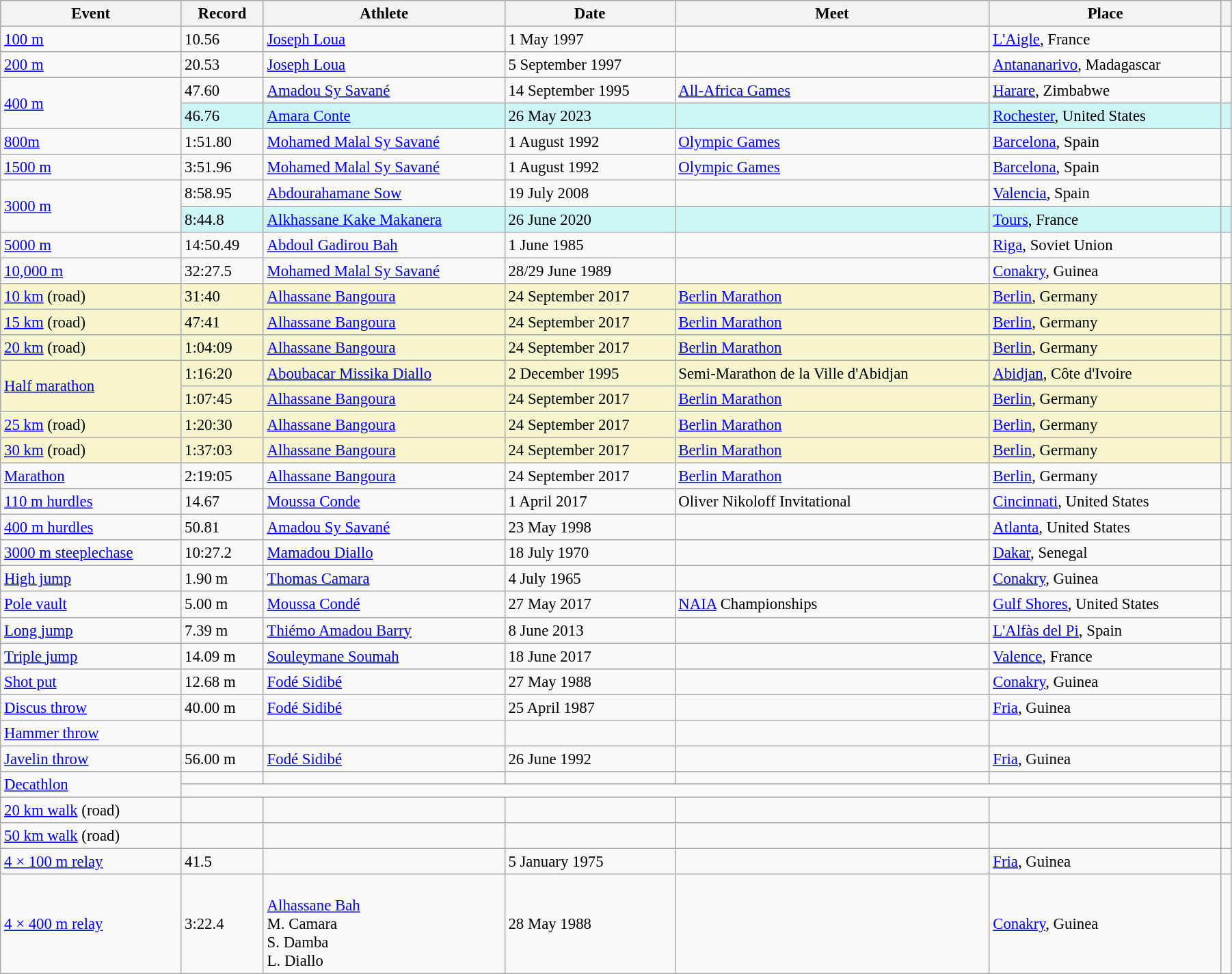<table class="wikitable" style="font-size:95%; width: 95%;">
<tr>
<th>Event</th>
<th>Record</th>
<th>Athlete</th>
<th>Date</th>
<th>Meet</th>
<th>Place</th>
<th></th>
</tr>
<tr>
<td><a href='#'>100 m</a></td>
<td>10.56 </td>
<td><a href='#'>Joseph Loua</a></td>
<td>1 May 1997</td>
<td></td>
<td><a href='#'>L'Aigle</a>, France</td>
<td></td>
</tr>
<tr>
<td><a href='#'>200 m</a></td>
<td>20.53 </td>
<td><a href='#'>Joseph Loua</a></td>
<td>5 September 1997</td>
<td></td>
<td><a href='#'>Antananarivo</a>, Madagascar</td>
<td></td>
</tr>
<tr>
<td rowspan=2><a href='#'>400 m</a></td>
<td>47.60</td>
<td><a href='#'>Amadou Sy Savané</a></td>
<td>14 September 1995</td>
<td><a href='#'>All-Africa Games</a></td>
<td><a href='#'>Harare</a>, Zimbabwe</td>
<td></td>
</tr>
<tr bgcolor=#CEF6F5>
<td>46.76</td>
<td><a href='#'>Amara Conte</a></td>
<td>26 May 2023</td>
<td></td>
<td><a href='#'>Rochester</a>, United States</td>
<td></td>
</tr>
<tr>
<td><a href='#'>800m</a></td>
<td>1:51.80</td>
<td><a href='#'>Mohamed Malal Sy Savané</a></td>
<td>1 August 1992</td>
<td><a href='#'>Olympic Games</a></td>
<td><a href='#'>Barcelona</a>, Spain</td>
<td></td>
</tr>
<tr>
<td><a href='#'>1500 m</a></td>
<td>3:51.96</td>
<td><a href='#'>Mohamed Malal Sy Savané</a></td>
<td>1 August 1992</td>
<td><a href='#'>Olympic Games</a></td>
<td><a href='#'>Barcelona</a>, Spain</td>
<td></td>
</tr>
<tr>
<td rowspan=2><a href='#'>3000 m</a></td>
<td>8:58.95</td>
<td><a href='#'>Abdourahamane Sow</a></td>
<td>19 July 2008</td>
<td></td>
<td><a href='#'>Valencia</a>, Spain</td>
<td></td>
</tr>
<tr bgcolor=#CEF6F5>
<td>8:44.8 </td>
<td><a href='#'>Alkhassane Kake Makanera</a></td>
<td>26 June 2020</td>
<td></td>
<td><a href='#'>Tours</a>, France</td>
<td></td>
</tr>
<tr>
<td><a href='#'>5000 m</a></td>
<td>14:50.49</td>
<td><a href='#'>Abdoul Gadirou Bah</a></td>
<td>1 June 1985</td>
<td></td>
<td><a href='#'>Riga</a>, Soviet Union</td>
<td></td>
</tr>
<tr>
<td><a href='#'>10,000 m</a></td>
<td>32:27.5</td>
<td><a href='#'>Mohamed Malal Sy Savané</a></td>
<td>28/29 June 1989</td>
<td></td>
<td><a href='#'>Conakry</a>, Guinea</td>
<td></td>
</tr>
<tr style="background:#f6F5CE;">
<td><a href='#'>10 km</a> (road)</td>
<td>31:40</td>
<td><a href='#'>Alhassane Bangoura</a></td>
<td>24 September 2017</td>
<td><a href='#'>Berlin Marathon</a></td>
<td><a href='#'>Berlin</a>, Germany</td>
<td></td>
</tr>
<tr style="background:#f6F5CE;">
<td><a href='#'>15 km</a> (road)</td>
<td>47:41</td>
<td><a href='#'>Alhassane Bangoura</a></td>
<td>24 September 2017</td>
<td><a href='#'>Berlin Marathon</a></td>
<td><a href='#'>Berlin</a>, Germany</td>
<td></td>
</tr>
<tr style="background:#f6F5CE;">
<td><a href='#'>20 km</a> (road)</td>
<td>1:04:09</td>
<td><a href='#'>Alhassane Bangoura</a></td>
<td>24 September 2017</td>
<td><a href='#'>Berlin Marathon</a></td>
<td><a href='#'>Berlin</a>, Germany</td>
<td></td>
</tr>
<tr style="background:#f6F5CE;">
<td rowspan=2><a href='#'>Half marathon</a></td>
<td>1:16:20</td>
<td><a href='#'>Aboubacar Missika Diallo</a></td>
<td>2 December 1995</td>
<td>Semi-Marathon de la Ville d'Abidjan</td>
<td><a href='#'>Abidjan</a>, Côte d'Ivoire</td>
<td></td>
</tr>
<tr style="background:#f6F5CE;">
<td>1:07:45</td>
<td><a href='#'>Alhassane Bangoura</a></td>
<td>24 September 2017</td>
<td><a href='#'>Berlin Marathon</a></td>
<td><a href='#'>Berlin</a>, Germany</td>
<td></td>
</tr>
<tr style="background:#f6F5CE;">
<td><a href='#'>25 km</a> (road)</td>
<td>1:20:30</td>
<td><a href='#'>Alhassane Bangoura</a></td>
<td>24 September 2017</td>
<td><a href='#'>Berlin Marathon</a></td>
<td><a href='#'>Berlin</a>, Germany</td>
<td></td>
</tr>
<tr style="background:#f6F5CE;">
<td><a href='#'>30 km</a> (road)</td>
<td>1:37:03</td>
<td><a href='#'>Alhassane Bangoura</a></td>
<td>24 September 2017</td>
<td><a href='#'>Berlin Marathon</a></td>
<td><a href='#'>Berlin</a>, Germany</td>
<td></td>
</tr>
<tr>
<td><a href='#'>Marathon</a></td>
<td>2:19:05</td>
<td><a href='#'>Alhassane Bangoura</a></td>
<td>24 September 2017</td>
<td><a href='#'>Berlin Marathon</a></td>
<td><a href='#'>Berlin</a>, Germany</td>
<td></td>
</tr>
<tr>
<td><a href='#'>110 m hurdles</a></td>
<td>14.67 </td>
<td><a href='#'>Moussa Conde</a></td>
<td>1 April 2017</td>
<td>Oliver Nikoloff Invitational</td>
<td><a href='#'>Cincinnati</a>, United States</td>
<td></td>
</tr>
<tr>
<td><a href='#'>400 m hurdles</a></td>
<td>50.81</td>
<td><a href='#'>Amadou Sy Savané</a></td>
<td>23 May 1998</td>
<td></td>
<td><a href='#'>Atlanta</a>, United States</td>
<td></td>
</tr>
<tr>
<td><a href='#'>3000 m steeplechase</a></td>
<td>10:27.2 </td>
<td><a href='#'>Mamadou Diallo</a></td>
<td>18 July 1970</td>
<td></td>
<td><a href='#'>Dakar</a>, Senegal</td>
<td></td>
</tr>
<tr>
<td><a href='#'>High jump</a></td>
<td>1.90 m</td>
<td><a href='#'>Thomas Camara</a></td>
<td>4 July 1965</td>
<td></td>
<td><a href='#'>Conakry</a>, Guinea</td>
<td></td>
</tr>
<tr>
<td><a href='#'>Pole vault</a></td>
<td>5.00 m</td>
<td><a href='#'>Moussa Condé</a></td>
<td>27 May 2017</td>
<td><a href='#'>NAIA</a> Championships</td>
<td><a href='#'>Gulf Shores</a>, United States</td>
<td></td>
</tr>
<tr>
<td><a href='#'>Long jump</a></td>
<td>7.39 m</td>
<td><a href='#'>Thiémo Amadou Barry</a></td>
<td>8 June 2013</td>
<td></td>
<td><a href='#'>L'Alfàs del Pi</a>, Spain</td>
<td></td>
</tr>
<tr>
<td><a href='#'>Triple jump</a></td>
<td>14.09 m</td>
<td><a href='#'>Souleymane Soumah</a></td>
<td>18 June 2017</td>
<td></td>
<td><a href='#'>Valence</a>, France</td>
<td></td>
</tr>
<tr>
<td><a href='#'>Shot put</a></td>
<td>12.68 m</td>
<td><a href='#'>Fodé Sidibé</a></td>
<td>27 May 1988</td>
<td></td>
<td><a href='#'>Conakry</a>, Guinea</td>
<td></td>
</tr>
<tr>
<td><a href='#'>Discus throw</a></td>
<td>40.00 m</td>
<td><a href='#'>Fodé Sidibé</a></td>
<td>25 April 1987</td>
<td></td>
<td><a href='#'>Fria</a>, Guinea</td>
<td></td>
</tr>
<tr>
<td><a href='#'>Hammer throw</a></td>
<td></td>
<td></td>
<td></td>
<td></td>
<td></td>
<td></td>
</tr>
<tr>
<td><a href='#'>Javelin throw</a></td>
<td>56.00 m</td>
<td><a href='#'>Fodé Sidibé</a></td>
<td>26 June 1992</td>
<td></td>
<td><a href='#'>Fria</a>, Guinea</td>
<td></td>
</tr>
<tr>
<td rowspan=2><a href='#'>Decathlon</a></td>
<td></td>
<td></td>
<td></td>
<td></td>
<td></td>
<td></td>
</tr>
<tr>
<td colspan=5></td>
<td></td>
</tr>
<tr>
<td><a href='#'>20 km walk</a> (road)</td>
<td></td>
<td></td>
<td></td>
<td></td>
<td></td>
<td></td>
</tr>
<tr>
<td><a href='#'>50 km walk</a> (road)</td>
<td></td>
<td></td>
<td></td>
<td></td>
<td></td>
<td></td>
</tr>
<tr>
<td><a href='#'>4 × 100 m relay</a></td>
<td>41.5 </td>
<td></td>
<td>5 January 1975</td>
<td></td>
<td><a href='#'>Fria</a>, Guinea</td>
<td></td>
</tr>
<tr>
<td><a href='#'>4 × 400 m relay</a></td>
<td>3:22.4 </td>
<td><br><a href='#'>Alhassane Bah</a><br>M. Camara<br>S. Damba<br>L. Diallo</td>
<td>28 May 1988</td>
<td></td>
<td><a href='#'>Conakry</a>, Guinea</td>
<td></td>
</tr>
</table>
